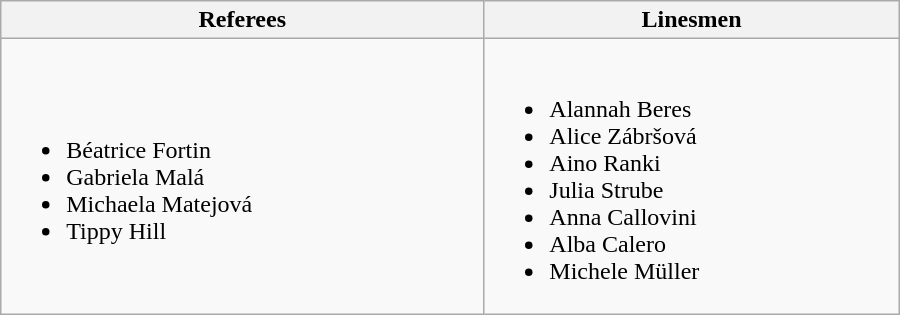<table class="wikitable" width=600px>
<tr>
<th>Referees</th>
<th>Linesmen</th>
</tr>
<tr>
<td><br><ul><li> Béatrice Fortin</li><li> Gabriela Malá</li><li> Michaela Matejová</li><li> Tippy Hill</li></ul></td>
<td><br><ul><li> Alannah Beres</li><li> Alice Zábršová</li><li> Aino Ranki</li><li> Julia Strube</li><li> Anna Callovini</li><li> Alba Calero</li><li> Michele Müller</li></ul></td>
</tr>
</table>
